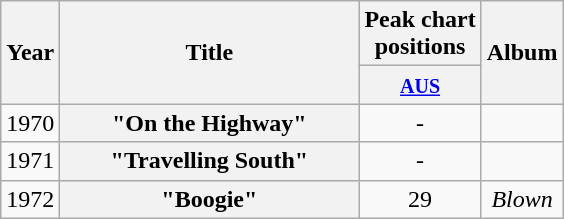<table class="wikitable plainrowheaders" style="text-align:center;" border="1">
<tr>
<th scope="col" rowspan="2">Year</th>
<th scope="col" rowspan="2" style="width:12em;">Title</th>
<th scope="col" colspan="1">Peak chart<br>positions</th>
<th scope="col" rowspan="2">Album</th>
</tr>
<tr>
<th scope="col" style="text-align:center;"><small><a href='#'>AUS</a><br></small></th>
</tr>
<tr>
<td>1970</td>
<th scope="row">"On the Highway"</th>
<td style="text-align:center;">-</td>
<td></td>
</tr>
<tr>
<td>1971</td>
<th scope="row">"Travelling South"</th>
<td style="text-align:center;">-</td>
<td></td>
</tr>
<tr>
<td>1972</td>
<th scope="row">"Boogie"</th>
<td style="text-align:center;">29</td>
<td><em>Blown</em></td>
</tr>
</table>
